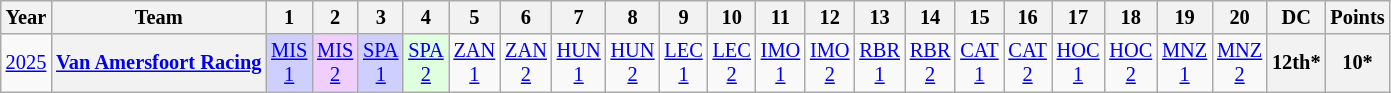<table class="wikitable" style="text-align:center; font-size:85%">
<tr>
<th>Year</th>
<th>Team</th>
<th>1</th>
<th>2</th>
<th>3</th>
<th>4</th>
<th>5</th>
<th>6</th>
<th>7</th>
<th>8</th>
<th>9</th>
<th>10</th>
<th>11</th>
<th>12</th>
<th>13</th>
<th>14</th>
<th>15</th>
<th>16</th>
<th>17</th>
<th>18</th>
<th>19</th>
<th>20</th>
<th>DC</th>
<th>Points</th>
</tr>
<tr>
<td><a href='#'>2025</a></td>
<th nowrap><a href='#'>Van Amersfoort Racing</a></th>
<td style="background:#cfcfff;"><a href='#'>MIS<br>1</a><br></td>
<td style="background:#efcfff;"><a href='#'>MIS<br>2</a><br></td>
<td style="background:#cfcfff;"><a href='#'>SPA<br>1</a><br></td>
<td style="background:#dfffdf;"><a href='#'>SPA<br>2</a><br></td>
<td style="background:#;"><a href='#'>ZAN<br>1</a></td>
<td style="background:#;"><a href='#'>ZAN<br>2</a></td>
<td style="background:#;"><a href='#'>HUN<br>1</a></td>
<td style="background:#;"><a href='#'>HUN<br>2</a></td>
<td style="background:#;"><a href='#'>LEC<br>1</a></td>
<td style="background:#;"><a href='#'>LEC<br>2</a></td>
<td style="background:#;"><a href='#'>IMO<br>1</a></td>
<td style="background:#;"><a href='#'>IMO<br>2</a></td>
<td style="background:#;"><a href='#'>RBR<br>1</a></td>
<td style="background:#;"><a href='#'>RBR<br>2</a></td>
<td style="background:#;"><a href='#'>CAT<br>1</a></td>
<td style="background:#;"><a href='#'>CAT<br>2</a></td>
<td style="background:#;"><a href='#'>HOC<br>1</a></td>
<td style="background:#;"><a href='#'>HOC<br>2</a></td>
<td style="background:#;"><a href='#'>MNZ<br>1</a></td>
<td style="background:#;"><a href='#'>MNZ<br>2</a></td>
<th>12th*</th>
<th>10*</th>
</tr>
</table>
